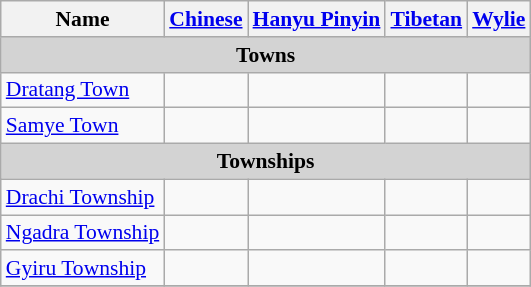<table class="wikitable"  style="font-size:90%;" align=center>
<tr>
<th>Name</th>
<th><a href='#'>Chinese</a></th>
<th><a href='#'>Hanyu Pinyin</a></th>
<th><a href='#'>Tibetan</a></th>
<th><a href='#'>Wylie</a></th>
</tr>
<tr --------->
<td colspan="5"  style="text-align:center; background:#d3d3d3;"><strong>Towns</strong></td>
</tr>
<tr --------->
<td><a href='#'>Dratang Town</a></td>
<td></td>
<td></td>
<td></td>
<td></td>
</tr>
<tr>
<td><a href='#'>Samye Town</a></td>
<td></td>
<td></td>
<td></td>
<td></td>
</tr>
<tr --------->
<td colspan="5"  style="text-align:center; background:#d3d3d3;"><strong>Townships</strong></td>
</tr>
<tr --------->
<td><a href='#'>Drachi Township</a></td>
<td></td>
<td></td>
<td></td>
<td></td>
</tr>
<tr>
<td><a href='#'>Ngadra Township</a></td>
<td></td>
<td></td>
<td></td>
<td></td>
</tr>
<tr>
<td><a href='#'>Gyiru Township</a></td>
<td></td>
<td></td>
<td></td>
<td></td>
</tr>
<tr>
</tr>
</table>
